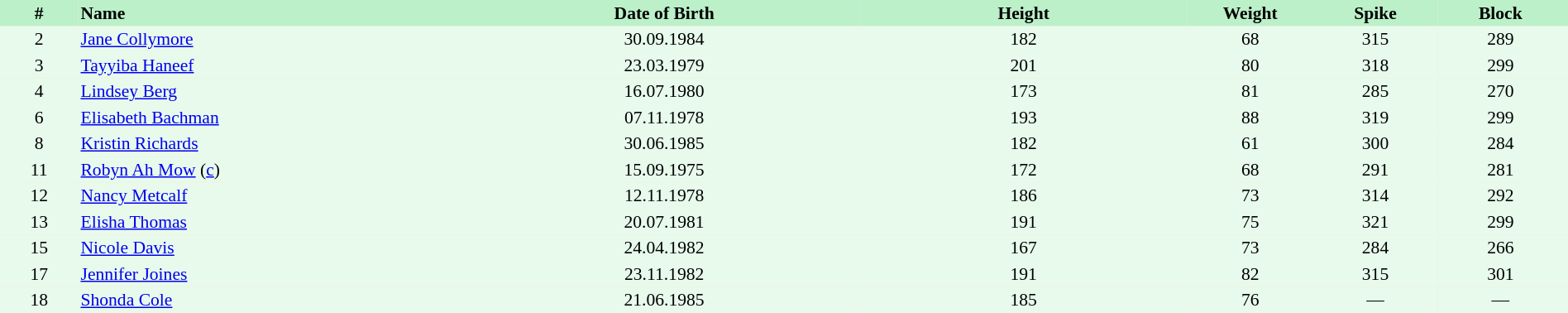<table border=0 cellpadding=2 cellspacing=0  |- bgcolor=#FFECCE style="text-align:center; font-size:90%;" width=100%>
<tr bgcolor=#BBF0C9>
<th width=5%>#</th>
<th width=25% align=left>Name</th>
<th width=25%>Date of Birth</th>
<th width=21%>Height</th>
<th width=8%>Weight</th>
<th width=8%>Spike</th>
<th width=8%>Block</th>
<th></th>
</tr>
<tr bgcolor=#E7FAEC>
<td>2</td>
<td align=left><a href='#'>Jane Collymore</a></td>
<td>30.09.1984</td>
<td>182</td>
<td>68</td>
<td>315</td>
<td>289</td>
<td></td>
</tr>
<tr bgcolor=#E7FAEC>
<td>3</td>
<td align=left><a href='#'>Tayyiba Haneef</a></td>
<td>23.03.1979</td>
<td>201</td>
<td>80</td>
<td>318</td>
<td>299</td>
<td></td>
</tr>
<tr bgcolor=#E7FAEC>
<td>4</td>
<td align=left><a href='#'>Lindsey Berg</a></td>
<td>16.07.1980</td>
<td>173</td>
<td>81</td>
<td>285</td>
<td>270</td>
<td></td>
</tr>
<tr bgcolor=#E7FAEC>
<td>6</td>
<td align=left><a href='#'>Elisabeth Bachman</a></td>
<td>07.11.1978</td>
<td>193</td>
<td>88</td>
<td>319</td>
<td>299</td>
<td></td>
</tr>
<tr bgcolor=#E7FAEC>
<td>8</td>
<td align=left><a href='#'>Kristin Richards</a></td>
<td>30.06.1985</td>
<td>182</td>
<td>61</td>
<td>300</td>
<td>284</td>
<td></td>
</tr>
<tr bgcolor=#E7FAEC>
<td>11</td>
<td align=left><a href='#'>Robyn Ah Mow</a> (<a href='#'>c</a>)</td>
<td>15.09.1975</td>
<td>172</td>
<td>68</td>
<td>291</td>
<td>281</td>
<td></td>
</tr>
<tr bgcolor=#E7FAEC>
<td>12</td>
<td align=left><a href='#'>Nancy Metcalf</a></td>
<td>12.11.1978</td>
<td>186</td>
<td>73</td>
<td>314</td>
<td>292</td>
<td></td>
</tr>
<tr bgcolor=#E7FAEC>
<td>13</td>
<td align=left><a href='#'>Elisha Thomas</a></td>
<td>20.07.1981</td>
<td>191</td>
<td>75</td>
<td>321</td>
<td>299</td>
<td></td>
</tr>
<tr bgcolor=#E7FAEC>
<td>15</td>
<td align=left><a href='#'>Nicole Davis</a></td>
<td>24.04.1982</td>
<td>167</td>
<td>73</td>
<td>284</td>
<td>266</td>
<td></td>
</tr>
<tr bgcolor=#E7FAEC>
<td>17</td>
<td align=left><a href='#'>Jennifer Joines</a></td>
<td>23.11.1982</td>
<td>191</td>
<td>82</td>
<td>315</td>
<td>301</td>
<td></td>
</tr>
<tr bgcolor=#E7FAEC>
<td>18</td>
<td align=left><a href='#'>Shonda Cole</a></td>
<td>21.06.1985</td>
<td>185</td>
<td>76</td>
<td>—</td>
<td>—</td>
<td></td>
</tr>
</table>
